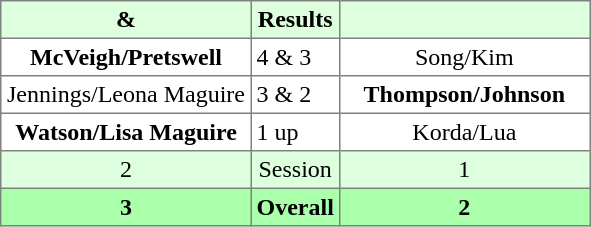<table border="1" cellpadding="3" style="border-collapse: collapse; text-align:center;">
<tr style="background:#ddffdd;">
<th width=160> & </th>
<th>Results</th>
<th width=160></th>
</tr>
<tr>
<td><strong>McVeigh/Pretswell</strong></td>
<td align=left> 4 & 3</td>
<td>Song/Kim</td>
</tr>
<tr>
<td>Jennings/Leona Maguire</td>
<td align=left> 3 & 2</td>
<td><strong>Thompson/Johnson</strong></td>
</tr>
<tr>
<td><strong>Watson/Lisa Maguire</strong></td>
<td align=left> 1 up</td>
<td>Korda/Lua</td>
</tr>
<tr style="background:#ddffdd;">
<td>2</td>
<td>Session</td>
<td>1</td>
</tr>
<tr style="background:#aaffaa;">
<th>3</th>
<th>Overall</th>
<th>2</th>
</tr>
</table>
